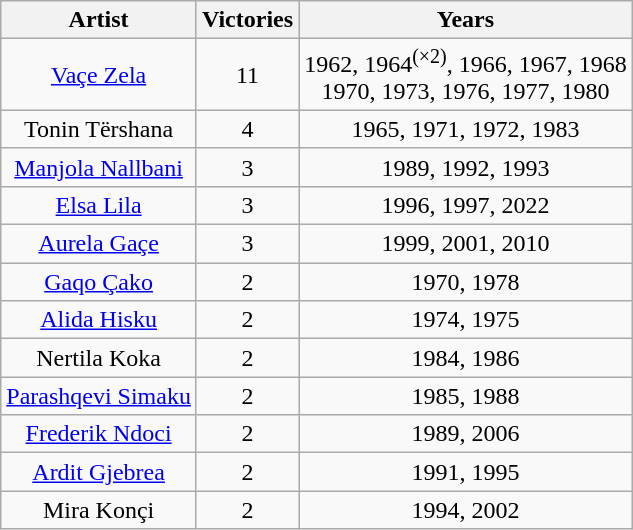<table class="wikitable" style="text-align:center;">
<tr>
<th>Artist</th>
<th>Victories</th>
<th>Years</th>
</tr>
<tr align="center">
<td><a href='#'>Vaçe Zela</a></td>
<td>11</td>
<td>1962, 1964<sup>(×2)</sup>, 1966, 1967, 1968 <br> 1970, 1973, 1976, 1977, 1980</td>
</tr>
<tr align="center">
<td>Tonin Tërshana</td>
<td>4</td>
<td>1965, 1971, 1972, 1983</td>
</tr>
<tr align="center">
<td><a href='#'>Manjola Nallbani</a></td>
<td>3</td>
<td>1989, 1992, 1993</td>
</tr>
<tr align="center">
<td><a href='#'>Elsa Lila</a></td>
<td>3</td>
<td>1996, 1997, 2022</td>
</tr>
<tr align="center">
<td><a href='#'>Aurela Gaçe</a></td>
<td>3</td>
<td>1999, 2001, 2010</td>
</tr>
<tr align="center">
<td><a href='#'>Gaqo Çako</a></td>
<td>2</td>
<td>1970, 1978</td>
</tr>
<tr align="center">
<td><a href='#'>Alida Hisku</a></td>
<td>2</td>
<td>1974, 1975</td>
</tr>
<tr align="center">
<td>Nertila Koka</td>
<td>2</td>
<td>1984, 1986</td>
</tr>
<tr align="center">
<td><a href='#'>Parashqevi Simaku</a></td>
<td>2</td>
<td>1985, 1988</td>
</tr>
<tr align="center">
<td><a href='#'>Frederik Ndoci</a></td>
<td>2</td>
<td>1989, 2006</td>
</tr>
<tr align="center">
<td><a href='#'>Ardit Gjebrea</a></td>
<td>2</td>
<td>1991, 1995</td>
</tr>
<tr align="center">
<td>Mira Konçi</td>
<td>2</td>
<td>1994, 2002</td>
</tr>
</table>
